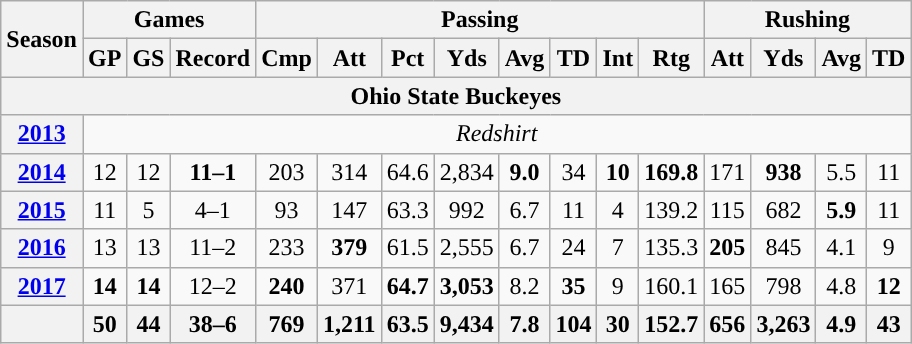<table class="wikitable" style="text-align:center;">
<tr>
<th rowspan="2">Season</th>
<th colspan="3">Games</th>
<th colspan="8">Passing</th>
<th colspan="5">Rushing</th>
</tr>
<tr>
<th>GP</th>
<th>GS</th>
<th>Record</th>
<th>Cmp</th>
<th>Att</th>
<th>Pct</th>
<th>Yds</th>
<th>Avg</th>
<th>TD</th>
<th>Int</th>
<th>Rtg</th>
<th>Att</th>
<th>Yds</th>
<th>Avg</th>
<th>TD</th>
</tr>
<tr>
<th colspan="16">Ohio State Buckeyes</th>
</tr>
<tr>
<th><a href='#'>2013</a></th>
<td colspan="15"> <em>Redshirt</em></td>
</tr>
<tr>
<th><a href='#'>2014</a></th>
<td>12</td>
<td>12</td>
<td><strong>11–1</strong></td>
<td>203</td>
<td>314</td>
<td>64.6</td>
<td>2,834</td>
<td><strong>9.0</strong></td>
<td>34</td>
<td><strong>10</strong></td>
<td><strong>169.8</strong></td>
<td>171</td>
<td><strong>938</strong></td>
<td>5.5</td>
<td>11</td>
</tr>
<tr>
<th><a href='#'>2015</a></th>
<td>11</td>
<td>5</td>
<td>4–1</td>
<td>93</td>
<td>147</td>
<td>63.3</td>
<td>992</td>
<td>6.7</td>
<td>11</td>
<td>4</td>
<td>139.2</td>
<td>115</td>
<td>682</td>
<td><strong>5.9</strong></td>
<td>11</td>
</tr>
<tr>
<th><a href='#'>2016</a></th>
<td>13</td>
<td>13</td>
<td>11–2</td>
<td>233</td>
<td><strong>379</strong></td>
<td>61.5</td>
<td>2,555</td>
<td>6.7</td>
<td>24</td>
<td>7</td>
<td>135.3</td>
<td><strong>205</strong></td>
<td>845</td>
<td>4.1</td>
<td>9</td>
</tr>
<tr>
<th><a href='#'>2017</a></th>
<td><strong>14</strong></td>
<td><strong>14</strong></td>
<td>12–2</td>
<td><strong>240</strong></td>
<td>371</td>
<td><strong>64.7</strong></td>
<td><strong>3,053</strong></td>
<td>8.2</td>
<td><strong>35</strong></td>
<td>9</td>
<td>160.1</td>
<td>165</td>
<td>798</td>
<td>4.8</td>
<td><strong>12</strong></td>
</tr>
<tr>
<th></th>
<th>50</th>
<th>44</th>
<th>38–6</th>
<th>769</th>
<th>1,211</th>
<th>63.5</th>
<th>9,434</th>
<th>7.8</th>
<th>104</th>
<th>30</th>
<th>152.7</th>
<th>656</th>
<th>3,263</th>
<th>4.9</th>
<th>43</th>
</tr>
</table>
